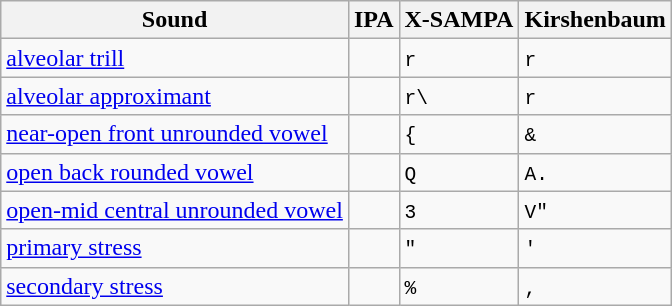<table class=wikitable>
<tr>
<th>Sound</th>
<th>IPA</th>
<th>X-SAMPA</th>
<th>Kirshenbaum</th>
</tr>
<tr>
<td><a href='#'>alveolar trill</a></td>
<td></td>
<td><code>r</code></td>
<td><code>r<trl></code></td>
</tr>
<tr>
<td><a href='#'>alveolar approximant</a></td>
<td></td>
<td><code>r\</code></td>
<td><code>r</code></td>
</tr>
<tr>
<td><a href='#'>near-open front unrounded vowel</a></td>
<td></td>
<td><code>{</code></td>
<td><code>&</code></td>
</tr>
<tr>
<td><a href='#'>open back rounded vowel</a></td>
<td></td>
<td><code>Q</code></td>
<td><code>A.</code></td>
</tr>
<tr>
<td><a href='#'>open-mid central unrounded vowel</a></td>
<td></td>
<td><code>3</code></td>
<td><code>V"</code></td>
</tr>
<tr>
<td><a href='#'>primary stress</a></td>
<td></td>
<td><code>"</code></td>
<td><code>'</code></td>
</tr>
<tr>
<td><a href='#'>secondary stress</a></td>
<td></td>
<td><code>%</code></td>
<td><code>,</code></td>
</tr>
</table>
